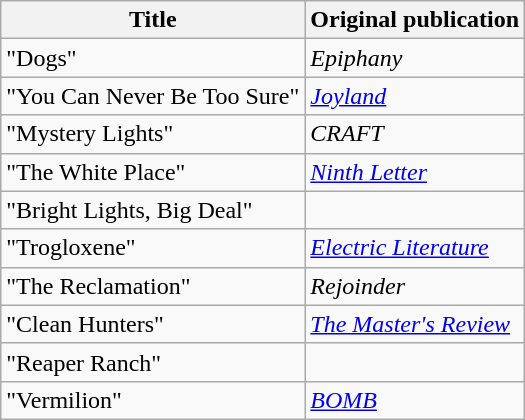<table class="wikitable sortable">
<tr>
<th>Title</th>
<th>Original publication</th>
</tr>
<tr>
<td>"Dogs"</td>
<td><em>Epiphany</em></td>
</tr>
<tr>
<td>"You Can Never Be Too Sure"</td>
<td><em><a href='#'>Joyland</a></em></td>
</tr>
<tr>
<td>"Mystery Lights"</td>
<td><em>CRAFT</em></td>
</tr>
<tr>
<td>"The White Place"</td>
<td><em><a href='#'>Ninth Letter</a></em></td>
</tr>
<tr>
<td>"Bright Lights, Big Deal"</td>
<td></td>
</tr>
<tr>
<td>"Trogloxene"</td>
<td><em><a href='#'>Electric Literature</a></em></td>
</tr>
<tr>
<td>"The Reclamation"</td>
<td><em>Rejoinder</em></td>
</tr>
<tr>
<td>"Clean Hunters"</td>
<td><em><a href='#'>The Master's Review</a></em></td>
</tr>
<tr>
<td>"Reaper Ranch"</td>
<td></td>
</tr>
<tr>
<td>"Vermilion"</td>
<td><em><a href='#'>BOMB</a></em></td>
</tr>
</table>
